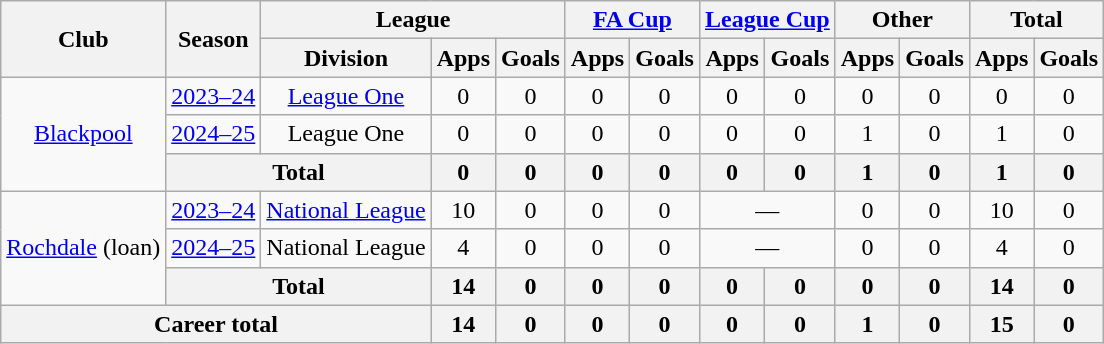<table class="wikitable" style="text-align: center">
<tr>
<th rowspan="2">Club</th>
<th rowspan="2">Season</th>
<th colspan="3">League</th>
<th colspan="2"><a href='#'>FA Cup</a></th>
<th colspan="2"><a href='#'>League Cup</a></th>
<th colspan="2">Other</th>
<th colspan="2">Total</th>
</tr>
<tr>
<th>Division</th>
<th>Apps</th>
<th>Goals</th>
<th>Apps</th>
<th>Goals</th>
<th>Apps</th>
<th>Goals</th>
<th>Apps</th>
<th>Goals</th>
<th>Apps</th>
<th>Goals</th>
</tr>
<tr>
<td rowspan="3"><a href='#'>Blackpool</a></td>
<td><a href='#'>2023–24</a></td>
<td><a href='#'>League One</a></td>
<td>0</td>
<td>0</td>
<td>0</td>
<td>0</td>
<td>0</td>
<td>0</td>
<td>0</td>
<td>0</td>
<td>0</td>
<td>0</td>
</tr>
<tr>
<td><a href='#'>2024–25</a></td>
<td>League One</td>
<td>0</td>
<td>0</td>
<td>0</td>
<td>0</td>
<td>0</td>
<td>0</td>
<td>1</td>
<td>0</td>
<td>1</td>
<td>0</td>
</tr>
<tr>
<th colspan="2">Total</th>
<th>0</th>
<th>0</th>
<th>0</th>
<th>0</th>
<th>0</th>
<th>0</th>
<th>1</th>
<th>0</th>
<th>1</th>
<th>0</th>
</tr>
<tr>
<td rowspan="3"><a href='#'>Rochdale</a> (loan)</td>
<td><a href='#'>2023–24</a></td>
<td><a href='#'>National League</a></td>
<td>10</td>
<td>0</td>
<td>0</td>
<td>0</td>
<td colspan="2">—</td>
<td>0</td>
<td>0</td>
<td>10</td>
<td>0</td>
</tr>
<tr>
<td><a href='#'>2024–25</a></td>
<td>National League</td>
<td>4</td>
<td>0</td>
<td>0</td>
<td>0</td>
<td colspan="2">—</td>
<td>0</td>
<td>0</td>
<td>4</td>
<td>0</td>
</tr>
<tr>
<th colspan="2">Total</th>
<th>14</th>
<th>0</th>
<th>0</th>
<th>0</th>
<th>0</th>
<th>0</th>
<th>0</th>
<th>0</th>
<th>14</th>
<th>0</th>
</tr>
<tr>
<th colspan="3">Career total</th>
<th>14</th>
<th>0</th>
<th>0</th>
<th>0</th>
<th>0</th>
<th>0</th>
<th>1</th>
<th>0</th>
<th>15</th>
<th>0</th>
</tr>
</table>
